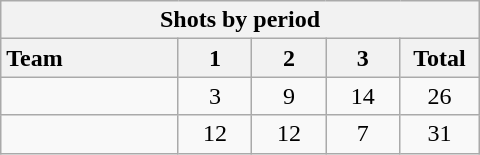<table class="wikitable" style="width:20em">
<tr>
<th colspan="5">Shots by period</th>
</tr>
<tr>
<th style="width:8em; text-align:left;">Team</th>
<th style="width:3em;">1</th>
<th style="width:3em;">2</th>
<th style="width:3em;">3</th>
<th style="width:3em;">Total</th>
</tr>
<tr style="text-align:center;">
<td style="text-align:left;"></td>
<td>3</td>
<td>9</td>
<td>14</td>
<td>26</td>
</tr>
<tr style="text-align:center;">
<td style="text-align:left;"></td>
<td>12</td>
<td>12</td>
<td>7</td>
<td>31</td>
</tr>
</table>
